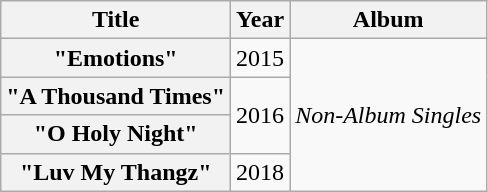<table class="wikitable plainrowheaders" style="text-align: center;" border="1">
<tr>
<th rowspan="1">Title</th>
<th rowspan="1">Year</th>
<th rowspan="1">Album</th>
</tr>
<tr>
<th scope="row">"Emotions"</th>
<td rowspan="1">2015</td>
<td rowspan="4"><em>Non-Album Singles</em></td>
</tr>
<tr>
<th scope="row">"A Thousand Times"</th>
<td rowspan="2">2016</td>
</tr>
<tr>
<th scope="row">"O Holy Night"</th>
</tr>
<tr>
<th scope="row">"Luv My Thangz"</th>
<td>2018</td>
</tr>
</table>
